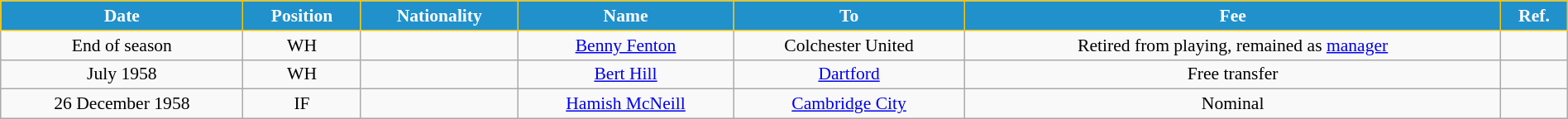<table class="wikitable" style="text-align:center; font-size:90%; width:100%;">
<tr>
<th style="background:#2191CC; color:white; border:1px solid #F7C408; text-align:center;">Date</th>
<th style="background:#2191CC; color:white; border:1px solid #F7C408; text-align:center;">Position</th>
<th style="background:#2191CC; color:white; border:1px solid #F7C408; text-align:center;">Nationality</th>
<th style="background:#2191CC; color:white; border:1px solid #F7C408; text-align:center;">Name</th>
<th style="background:#2191CC; color:white; border:1px solid #F7C408; text-align:center;">To</th>
<th style="background:#2191CC; color:white; border:1px solid #F7C408; text-align:center;">Fee</th>
<th style="background:#2191CC; color:white; border:1px solid #F7C408; text-align:center;">Ref.</th>
</tr>
<tr>
<td>End of season</td>
<td>WH</td>
<td></td>
<td><a href='#'>Benny Fenton</a></td>
<td> Colchester United</td>
<td>Retired from playing, remained as <a href='#'>manager</a></td>
<td></td>
</tr>
<tr>
<td>July 1958</td>
<td>WH</td>
<td></td>
<td><a href='#'>Bert Hill</a></td>
<td> <a href='#'>Dartford</a></td>
<td>Free transfer</td>
<td></td>
</tr>
<tr>
<td>26 December 1958</td>
<td>IF</td>
<td></td>
<td><a href='#'>Hamish McNeill</a></td>
<td> <a href='#'>Cambridge City</a></td>
<td>Nominal</td>
<td></td>
</tr>
</table>
